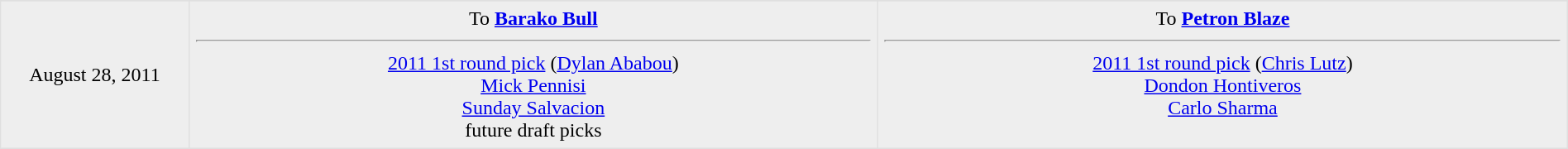<table border=1 style="border-collapse:collapse; text-align: center; width: 100%" bordercolor="#DFDFDF"  cellpadding="5">
<tr>
</tr>
<tr bgcolor="eeeeee">
<td style="width:12%">August 28, 2011</td>
<td style="width:44%" valign="top">To <strong><a href='#'>Barako Bull</a></strong><hr><a href='#'>2011 1st round pick</a> (<a href='#'>Dylan Ababou</a>)<br><a href='#'>Mick Pennisi</a><br><a href='#'>Sunday Salvacion</a><br>future draft picks</td>
<td style="width:44%" valign="top">To <strong><a href='#'>Petron Blaze</a></strong><hr><a href='#'>2011 1st round pick</a> (<a href='#'>Chris Lutz</a>)<br><a href='#'>Dondon Hontiveros</a><br><a href='#'>Carlo Sharma</a></td>
</tr>
</table>
